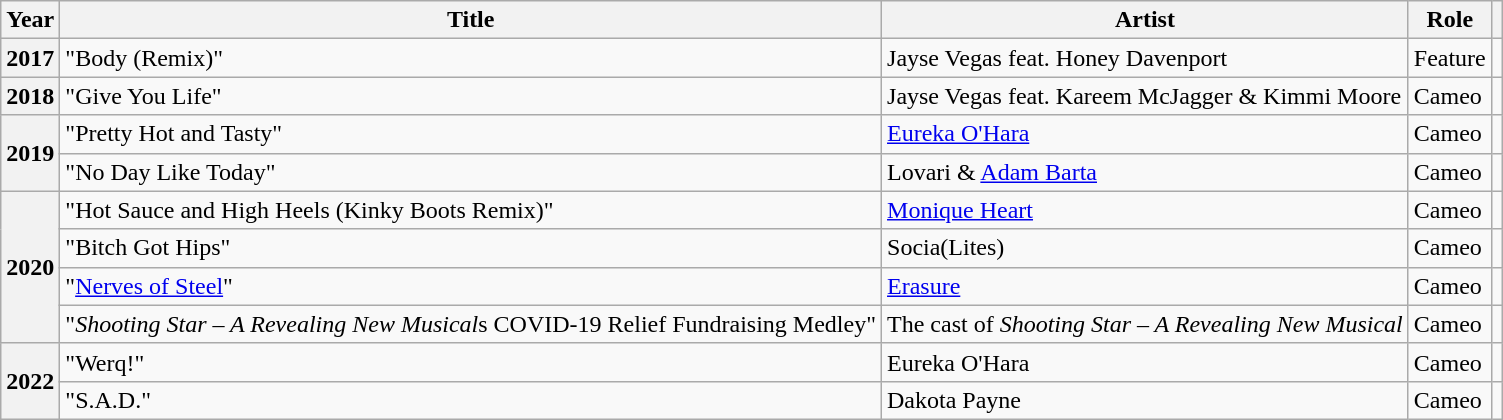<table class="wikitable plainrowheaders sortable">
<tr>
<th>Year</th>
<th>Title</th>
<th>Artist</th>
<th>Role</th>
<th rowspan="1"  style="text-align: center;" class="unsortable"></th>
</tr>
<tr>
<th scope="row">2017</th>
<td>"Body (Remix)"</td>
<td>Jayse Vegas feat. Honey Davenport</td>
<td>Feature</td>
<td style="text-align: center;"></td>
</tr>
<tr>
<th scope="row">2018</th>
<td>"Give You Life"</td>
<td>Jayse Vegas feat. Kareem McJagger & Kimmi Moore</td>
<td>Cameo</td>
<td style="text-align: center;"></td>
</tr>
<tr>
<th scope="row" rowspan="2">2019</th>
<td>"Pretty Hot and Tasty"</td>
<td><a href='#'>Eureka O'Hara</a></td>
<td>Cameo</td>
<td style="text-align: center;"></td>
</tr>
<tr>
<td>"No Day Like Today"</td>
<td>Lovari & <a href='#'>Adam Barta</a></td>
<td>Cameo</td>
<td style="text-align: center;"></td>
</tr>
<tr>
<th scope="row" rowspan="4">2020</th>
<td>"Hot Sauce and High Heels (Kinky Boots Remix)"</td>
<td><a href='#'>Monique Heart</a></td>
<td>Cameo</td>
<td style="text-align: center;"></td>
</tr>
<tr>
<td>"Bitch Got Hips"</td>
<td>Socia(Lites)</td>
<td>Cameo</td>
<td style="text-align: center;"></td>
</tr>
<tr>
<td>"<a href='#'>Nerves of Steel</a>"</td>
<td><a href='#'>Erasure</a></td>
<td>Cameo</td>
<td style="text-align: center;"></td>
</tr>
<tr>
<td>"<em>Shooting Star – A Revealing New Musical</em>s COVID-19 Relief Fundraising Medley"</td>
<td>The cast of <em>Shooting Star – A Revealing New Musical</em></td>
<td>Cameo</td>
<td style="text-align: center;"></td>
</tr>
<tr>
<th scope="row" rowspan="2">2022</th>
<td>"Werq!"</td>
<td>Eureka O'Hara</td>
<td>Cameo</td>
<td style="text-align: center;"></td>
</tr>
<tr>
<td>"S.A.D."</td>
<td>Dakota Payne</td>
<td>Cameo</td>
<td style="text-align: center;"></td>
</tr>
</table>
